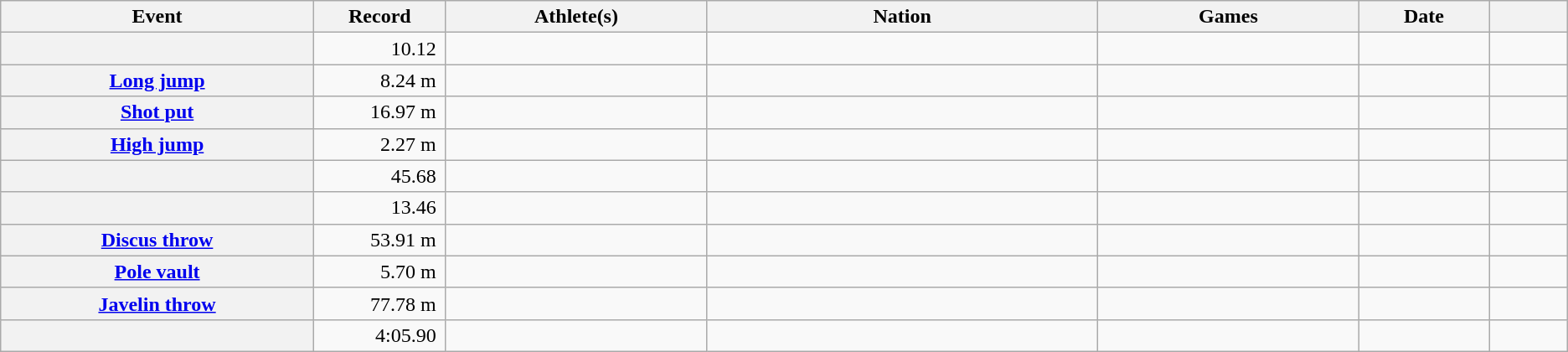<table class="wikitable sortable plainrowheaders">
<tr>
<th scope="col" width=12%>Event</th>
<th class="unsortable" width=5%>Record</th>
<th scope="col" width=10%>Athlete(s)</th>
<th scope="col" width=15%>Nation</th>
<th scope="col" width=10%>Games</th>
<th scope="col" width=5%>Date</th>
<th scope="col" class="unsortable" width=3%></th>
</tr>
<tr>
<th scope="row"></th>
<td align=right>10.12 </td>
<td></td>
<td></td>
<td></td>
<td></td>
<td align=center></td>
</tr>
<tr>
<th scope="row"><a href='#'>Long jump</a></th>
<td align=right>8.24 m </td>
<td></td>
<td></td>
<td></td>
<td></td>
<td align=center></td>
</tr>
<tr>
<th scope="row"><a href='#'>Shot put</a></th>
<td align=right>16.97 m </td>
<td></td>
<td></td>
<td></td>
<td></td>
<td align=center></td>
</tr>
<tr>
<th scope="row"><a href='#'>High jump</a></th>
<td align=right>2.27 m </td>
<td></td>
<td></td>
<td></td>
<td></td>
<td align=center></td>
</tr>
<tr>
<th scope="row"></th>
<td align=right>45.68 </td>
<td></td>
<td></td>
<td></td>
<td></td>
<td align=center></td>
</tr>
<tr>
<th scope="row"></th>
<td align=right>13.46 </td>
<td></td>
<td></td>
<td></td>
<td></td>
<td align=center></td>
</tr>
<tr>
<th scope="row"><a href='#'>Discus throw</a></th>
<td align=right>53.91 m </td>
<td></td>
<td></td>
<td></td>
<td></td>
<td align=center></td>
</tr>
<tr>
<th scope="row"><a href='#'>Pole vault</a></th>
<td align=right>5.70 m </td>
<td></td>
<td></td>
<td></td>
<td></td>
<td align=center></td>
</tr>
<tr>
<th scope="row"><a href='#'>Javelin throw</a></th>
<td align=right>77.78 m </td>
<td></td>
<td></td>
<td></td>
<td></td>
<td align=center></td>
</tr>
<tr>
<th scope="row"></th>
<td align=right>4:05.90 </td>
<td></td>
<td></td>
<td></td>
<td></td>
<td align=center></td>
</tr>
</table>
